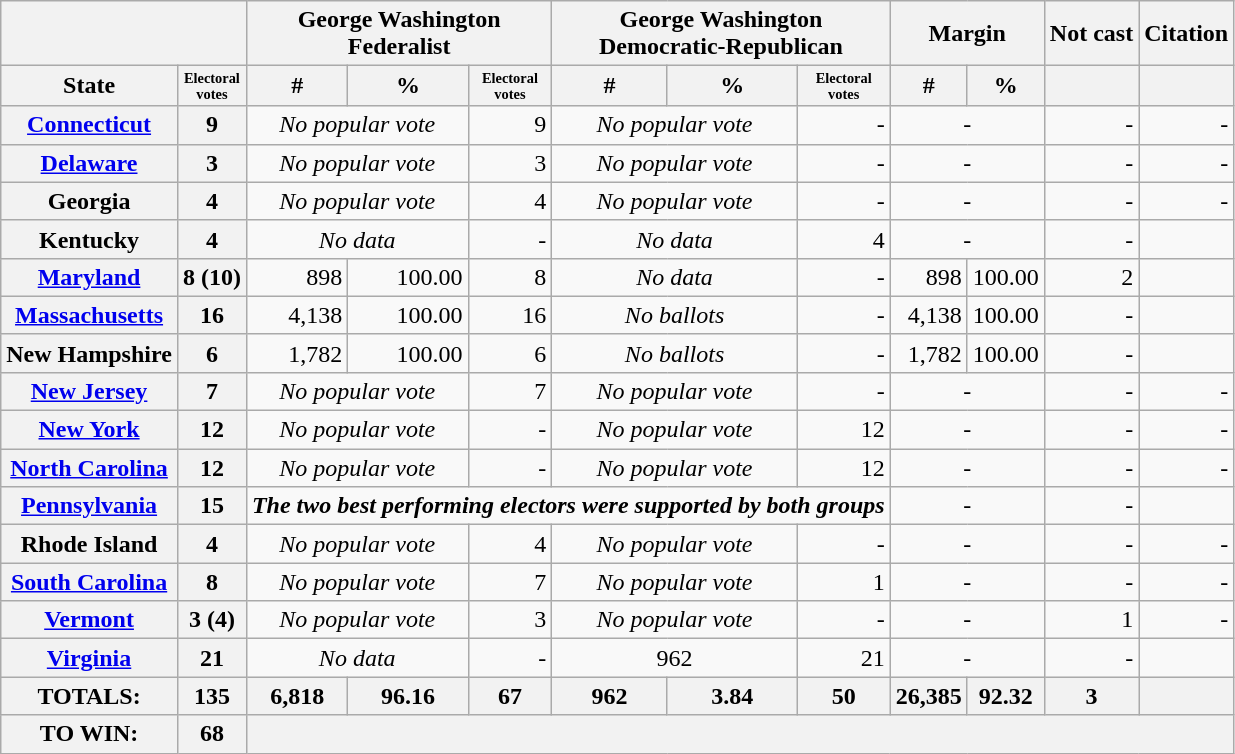<table class="wikitable sortable" style="text-align:right">
<tr>
<th colspan="2"></th>
<th colspan="3" style="text-align:center;">George Washington<br>Federalist</th>
<th colspan="3" style="text-align:center;">George Washington<br>Democratic-Republican</th>
<th colspan="2" style="text-align:center;">Margin</th>
<th>Not cast</th>
<th>Citation</th>
</tr>
<tr>
<th align="center">State</th>
<th style="text-align:center; font-size: 60%">Electoral<br>votes</th>
<th align="center">#</th>
<th align="center">%</th>
<th style="text-align:center; font-size: 60%">Electoral<br>votes</th>
<th align="center">#</th>
<th align="center">%</th>
<th style="text-align:center; font-size: 60%">Electoral<br>votes</th>
<th align="center">#</th>
<th align="center">%</th>
<th></th>
<th></th>
</tr>
<tr>
<th><a href='#'>Connecticut</a></th>
<th>9</th>
<td colspan="2" style="text-align:center;"><em>No popular vote</em></td>
<td>9</td>
<td colspan="2" style="text-align:center;"><em>No popular vote</em></td>
<td>-</td>
<td colspan="2" style="text-align:center;">-</td>
<td>-</td>
<td>-</td>
</tr>
<tr>
<th><a href='#'>Delaware</a></th>
<th>3</th>
<td colspan="2" style="text-align:center;"><em>No popular vote</em></td>
<td>3</td>
<td colspan="2" style="text-align:center;"><em>No popular vote</em></td>
<td>-</td>
<td colspan="2" style="text-align:center;">-</td>
<td>-</td>
<td>-</td>
</tr>
<tr>
<th>Georgia</th>
<th>4</th>
<td colspan="2" style="text-align:center;"><em>No popular vote</em></td>
<td>4</td>
<td colspan="2" style="text-align:center;"><em>No popular vote</em></td>
<td>-</td>
<td colspan="2" style="text-align:center;">-</td>
<td>-</td>
<td>-</td>
</tr>
<tr>
<th>Kentucky</th>
<th>4</th>
<td colspan="2" style="text-align:center;"><em>No data</em></td>
<td>-</td>
<td colspan="2" style="text-align:center;"><em>No data</em></td>
<td>4</td>
<td colspan="2" style="text-align:center;">-</td>
<td>-</td>
<td></td>
</tr>
<tr>
<th><a href='#'>Maryland</a></th>
<th>8 (10)</th>
<td>898</td>
<td>100.00</td>
<td>8</td>
<td colspan="2" style="text-align:center;"><em>No data</em></td>
<td>-</td>
<td>898</td>
<td>100.00</td>
<td>2</td>
<td></td>
</tr>
<tr>
<th><a href='#'>Massachusetts</a></th>
<th>16</th>
<td>4,138</td>
<td>100.00</td>
<td>16</td>
<td colspan="2" style="text-align:center;"><em>No ballots</em></td>
<td>-</td>
<td>4,138</td>
<td>100.00</td>
<td>-</td>
<td></td>
</tr>
<tr>
<th>New Hampshire</th>
<th>6</th>
<td>1,782</td>
<td>100.00</td>
<td>6</td>
<td colspan="2" style="text-align:center;"><em>No ballots</em></td>
<td>-</td>
<td>1,782</td>
<td>100.00</td>
<td>-</td>
<td></td>
</tr>
<tr>
<th><a href='#'>New Jersey</a></th>
<th>7</th>
<td colspan="2" style="text-align:center;"><em>No popular vote</em></td>
<td>7</td>
<td colspan="2" style="text-align:center;"><em>No popular vote</em></td>
<td>-</td>
<td colspan="2" style="text-align:center;">-</td>
<td>-</td>
<td>-</td>
</tr>
<tr>
<th><a href='#'>New York</a></th>
<th>12</th>
<td colspan="2" style="text-align:center;"><em>No popular vote</em></td>
<td>-</td>
<td colspan="2" style="text-align:center;"><em>No popular vote</em></td>
<td>12</td>
<td colspan="2" style="text-align:center;">-</td>
<td>-</td>
<td>-</td>
</tr>
<tr>
<th><a href='#'>North Carolina</a></th>
<th>12</th>
<td colspan="2" style="text-align:center;"><em>No popular vote</em></td>
<td>-</td>
<td colspan="2" style="text-align:center;"><em>No popular vote</em></td>
<td>12</td>
<td colspan="2" style="text-align:center;">-</td>
<td>-</td>
<td>-</td>
</tr>
<tr>
<th><a href='#'>Pennsylvania</a></th>
<th>15</th>
<td colspan="6" align="center"><strong><em>The two best performing electors were supported by both groups</em></strong></td>
<td colspan="2" style="text-align:center;">-</td>
<td>-</td>
<td></td>
</tr>
<tr>
<th>Rhode Island</th>
<th>4</th>
<td colspan="2" style="text-align:center;"><em>No popular vote</em></td>
<td>4</td>
<td colspan="2" style="text-align:center;"><em>No popular vote</em></td>
<td>-</td>
<td colspan="2" style="text-align:center;">-</td>
<td>-</td>
<td>-</td>
</tr>
<tr>
<th><a href='#'>South Carolina</a></th>
<th>8</th>
<td colspan="2" style="text-align:center;"><em>No popular vote</em></td>
<td>7</td>
<td colspan="2" style="text-align:center;"><em>No popular vote</em></td>
<td>1</td>
<td colspan="2" style="text-align:center;">-</td>
<td>-</td>
<td>-</td>
</tr>
<tr>
<th><a href='#'>Vermont</a></th>
<th>3 (4)</th>
<td colspan="2" style="text-align:center;"><em>No popular vote</em></td>
<td>3</td>
<td colspan="2" style="text-align:center;"><em>No popular vote</em></td>
<td>-</td>
<td colspan="2" style="text-align:center;">-</td>
<td>1</td>
<td>-</td>
</tr>
<tr>
<th><a href='#'>Virginia</a></th>
<th>21</th>
<td colspan="2" style="text-align:center;"><em>No data</em></td>
<td>-</td>
<td colspan="2" style="text-align:center;">962</td>
<td>21</td>
<td colspan="2" style="text-align:center;">-</td>
<td>-</td>
<td></td>
</tr>
<tr>
<th>TOTALS:</th>
<th>135</th>
<th>6,818</th>
<th>96.16</th>
<th>67</th>
<th>962</th>
<th>3.84</th>
<th>50</th>
<th>26,385</th>
<th>92.32</th>
<th>3</th>
<th></th>
</tr>
<tr>
<th>TO WIN:</th>
<th>68</th>
<th colspan="12"></th>
</tr>
</table>
